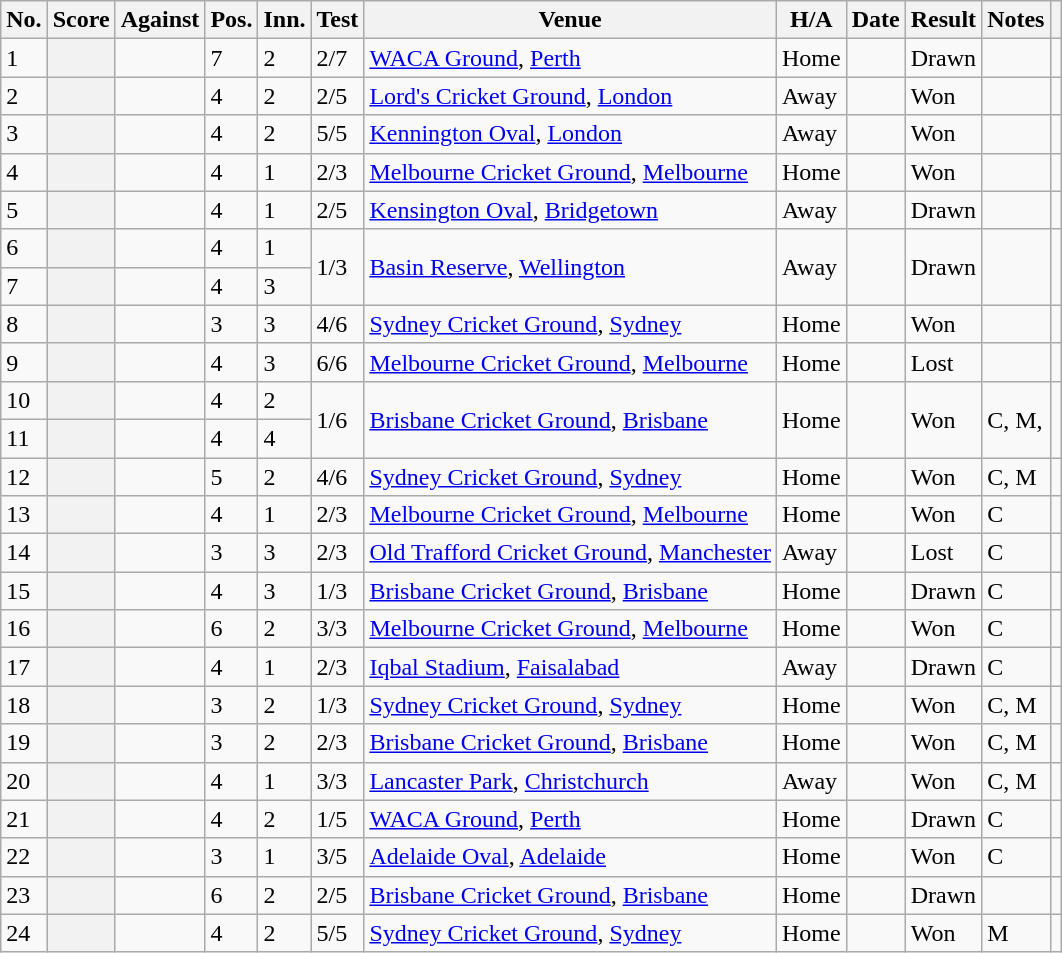<table class="wikitable plainrowheaders sortable">
<tr>
<th scope="col; style="width:10px">No.</th>
<th scope="col; style="width:50px">Score</th>
<th scope="col; style="width:110px">Against</th>
<th scope="col; style="width:10px">Pos.</th>
<th scope="col; style="width:10px">Inn.</th>
<th scope="col; style="width:10px">Test</th>
<th scope="col; style="width:275px">Venue</th>
<th scope="col; style="width:40px">H/A</th>
<th scope="col; style="width:75px">Date</th>
<th scope="col; style="width:40px">Result</th>
<th scope="col; class="unsortable">Notes</th>
<th scope="col; class="unsortable"></th>
</tr>
<tr>
<td>1</td>
<th scope="row"></th>
<td></td>
<td>7</td>
<td>2</td>
<td>2/7</td>
<td><a href='#'>WACA Ground</a>, <a href='#'>Perth</a></td>
<td>Home</td>
<td></td>
<td>Drawn</td>
<td></td>
<td></td>
</tr>
<tr>
<td>2</td>
<th scope="row"></th>
<td></td>
<td>4</td>
<td>2</td>
<td>2/5</td>
<td><a href='#'>Lord's Cricket Ground</a>, <a href='#'>London</a></td>
<td>Away</td>
<td></td>
<td>Won</td>
<td></td>
<td></td>
</tr>
<tr>
<td>3</td>
<th scope="row"></th>
<td></td>
<td>4</td>
<td>2</td>
<td>5/5</td>
<td><a href='#'>Kennington Oval</a>, <a href='#'>London</a></td>
<td>Away</td>
<td></td>
<td>Won</td>
<td></td>
<td></td>
</tr>
<tr>
<td>4</td>
<th scope="row"></th>
<td></td>
<td>4</td>
<td>1</td>
<td>2/3</td>
<td><a href='#'>Melbourne Cricket Ground</a>, <a href='#'>Melbourne</a></td>
<td>Home</td>
<td></td>
<td>Won</td>
<td></td>
<td></td>
</tr>
<tr>
<td>5</td>
<th scope="row"></th>
<td></td>
<td>4</td>
<td>1</td>
<td>2/5</td>
<td><a href='#'>Kensington Oval</a>, <a href='#'>Bridgetown</a></td>
<td>Away</td>
<td></td>
<td>Drawn</td>
<td></td>
<td></td>
</tr>
<tr>
<td>6</td>
<th scope="row"></th>
<td></td>
<td>4</td>
<td>1</td>
<td rowspan="2">1/3</td>
<td rowspan="2"><a href='#'>Basin Reserve</a>, <a href='#'>Wellington</a></td>
<td rowspan="2">Away</td>
<td rowspan="2"></td>
<td rowspan="2">Drawn</td>
<td rowspan="2"></td>
<td rowspan="2"></td>
</tr>
<tr>
<td>7</td>
<th scope="row"></th>
<td></td>
<td>4</td>
<td>3</td>
</tr>
<tr>
<td>8</td>
<th scope="row"></th>
<td></td>
<td>3</td>
<td>3</td>
<td>4/6</td>
<td><a href='#'>Sydney Cricket Ground</a>, <a href='#'>Sydney</a></td>
<td>Home</td>
<td></td>
<td>Won</td>
<td></td>
<td></td>
</tr>
<tr>
<td>9</td>
<th scope="row"></th>
<td></td>
<td>4</td>
<td>3</td>
<td>6/6</td>
<td><a href='#'>Melbourne Cricket Ground</a>, <a href='#'>Melbourne</a></td>
<td>Home</td>
<td></td>
<td>Lost</td>
<td></td>
<td></td>
</tr>
<tr>
<td>10</td>
<th scope="row"></th>
<td></td>
<td>4</td>
<td>2</td>
<td rowspan="2">1/6</td>
<td rowspan="2"><a href='#'>Brisbane Cricket Ground</a>, <a href='#'>Brisbane</a></td>
<td rowspan="2">Home</td>
<td rowspan="2"></td>
<td rowspan="2">Won</td>
<td rowspan="2">C, M, </td>
<td rowspan="2"></td>
</tr>
<tr>
<td>11</td>
<th scope="row"></th>
<td></td>
<td>4</td>
<td>4</td>
</tr>
<tr>
<td>12</td>
<th scope="row"></th>
<td></td>
<td>5</td>
<td>2</td>
<td>4/6</td>
<td><a href='#'>Sydney Cricket Ground</a>, <a href='#'>Sydney</a></td>
<td>Home</td>
<td></td>
<td>Won</td>
<td>C, M</td>
<td></td>
</tr>
<tr>
<td>13</td>
<th scope="row"></th>
<td></td>
<td>4</td>
<td>1</td>
<td>2/3</td>
<td><a href='#'>Melbourne Cricket Ground</a>, <a href='#'>Melbourne</a></td>
<td>Home</td>
<td></td>
<td>Won</td>
<td>C</td>
<td></td>
</tr>
<tr>
<td>14</td>
<th scope="row"></th>
<td></td>
<td>3</td>
<td>3</td>
<td>2/3</td>
<td><a href='#'>Old Trafford Cricket Ground</a>, <a href='#'>Manchester</a></td>
<td>Away</td>
<td></td>
<td>Lost</td>
<td>C</td>
<td></td>
</tr>
<tr>
<td>15</td>
<th scope="row"></th>
<td></td>
<td>4</td>
<td>3</td>
<td>1/3</td>
<td><a href='#'>Brisbane Cricket Ground</a>, <a href='#'>Brisbane</a></td>
<td>Home</td>
<td></td>
<td>Drawn</td>
<td>C</td>
<td></td>
</tr>
<tr>
<td>16</td>
<th scope="row"></th>
<td></td>
<td>6</td>
<td>2</td>
<td>3/3</td>
<td><a href='#'>Melbourne Cricket Ground</a>, <a href='#'>Melbourne</a></td>
<td>Home</td>
<td></td>
<td>Won</td>
<td>C</td>
<td></td>
</tr>
<tr>
<td>17</td>
<th scope="row"></th>
<td></td>
<td>4</td>
<td>1</td>
<td>2/3</td>
<td><a href='#'>Iqbal Stadium</a>, <a href='#'>Faisalabad</a></td>
<td>Away</td>
<td></td>
<td>Drawn</td>
<td>C</td>
<td></td>
</tr>
<tr>
<td>18</td>
<th scope="row"></th>
<td></td>
<td>3</td>
<td>2</td>
<td>1/3</td>
<td><a href='#'>Sydney Cricket Ground</a>, <a href='#'>Sydney</a></td>
<td>Home</td>
<td></td>
<td>Won</td>
<td>C, M</td>
<td></td>
</tr>
<tr>
<td>19</td>
<th scope="row"></th>
<td></td>
<td>3</td>
<td>2</td>
<td>2/3</td>
<td><a href='#'>Brisbane Cricket Ground</a>, <a href='#'>Brisbane</a></td>
<td>Home</td>
<td></td>
<td>Won</td>
<td>C, M</td>
<td></td>
</tr>
<tr>
<td>20</td>
<th scope="row"></th>
<td></td>
<td>4</td>
<td>1</td>
<td>3/3</td>
<td><a href='#'>Lancaster Park</a>, <a href='#'>Christchurch</a></td>
<td>Away</td>
<td></td>
<td>Won</td>
<td>C, M</td>
<td></td>
</tr>
<tr>
<td>21</td>
<th scope="row"></th>
<td></td>
<td>4</td>
<td>2</td>
<td>1/5</td>
<td><a href='#'>WACA Ground</a>, <a href='#'>Perth</a></td>
<td>Home</td>
<td></td>
<td>Drawn</td>
<td>C</td>
<td></td>
</tr>
<tr>
<td>22</td>
<th scope="row"></th>
<td></td>
<td>3</td>
<td>1</td>
<td>3/5</td>
<td><a href='#'>Adelaide Oval</a>, <a href='#'>Adelaide</a></td>
<td>Home</td>
<td></td>
<td>Won</td>
<td>C</td>
<td></td>
</tr>
<tr>
<td>23</td>
<th scope="row"></th>
<td></td>
<td>6</td>
<td>2</td>
<td>2/5</td>
<td><a href='#'>Brisbane Cricket Ground</a>, <a href='#'>Brisbane</a></td>
<td>Home</td>
<td></td>
<td>Drawn</td>
<td></td>
<td></td>
</tr>
<tr>
<td>24</td>
<th scope="row"></th>
<td></td>
<td>4</td>
<td>2</td>
<td>5/5</td>
<td><a href='#'>Sydney Cricket Ground</a>, <a href='#'>Sydney</a></td>
<td>Home</td>
<td></td>
<td>Won</td>
<td>M</td>
<td></td>
</tr>
</table>
